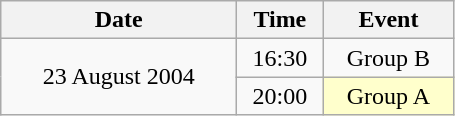<table class = "wikitable" style="text-align:center;">
<tr>
<th width=150>Date</th>
<th width=50>Time</th>
<th width=80>Event</th>
</tr>
<tr>
<td rowspan=2>23 August 2004</td>
<td>16:30</td>
<td>Group B</td>
</tr>
<tr>
<td>20:00</td>
<td bgcolor=ffffcc>Group A</td>
</tr>
</table>
